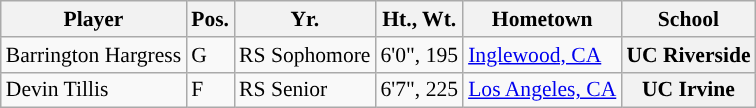<table class="wikitable" style="white-space:nowrap; font-size:90%;">
<tr>
<th>Player</th>
<th>Pos.</th>
<th>Yr.</th>
<th>Ht., Wt.</th>
<th>Hometown</th>
<th>School</th>
</tr>
<tr>
<td>Barrington Hargress</td>
<td>G</td>
<td>RS Sophomore</td>
<td>6'0", 195</td>
<td><a href='#'>Inglewood, CA</a></td>
<th>UC Riverside</th>
</tr>
<tr>
<td>Devin Tillis</td>
<td>F</td>
<td>RS Senior</td>
<td>6'7", 225</td>
<td><a href='#'>Los Angeles, CA</a></td>
<th>UC Irvine</th>
</tr>
</table>
